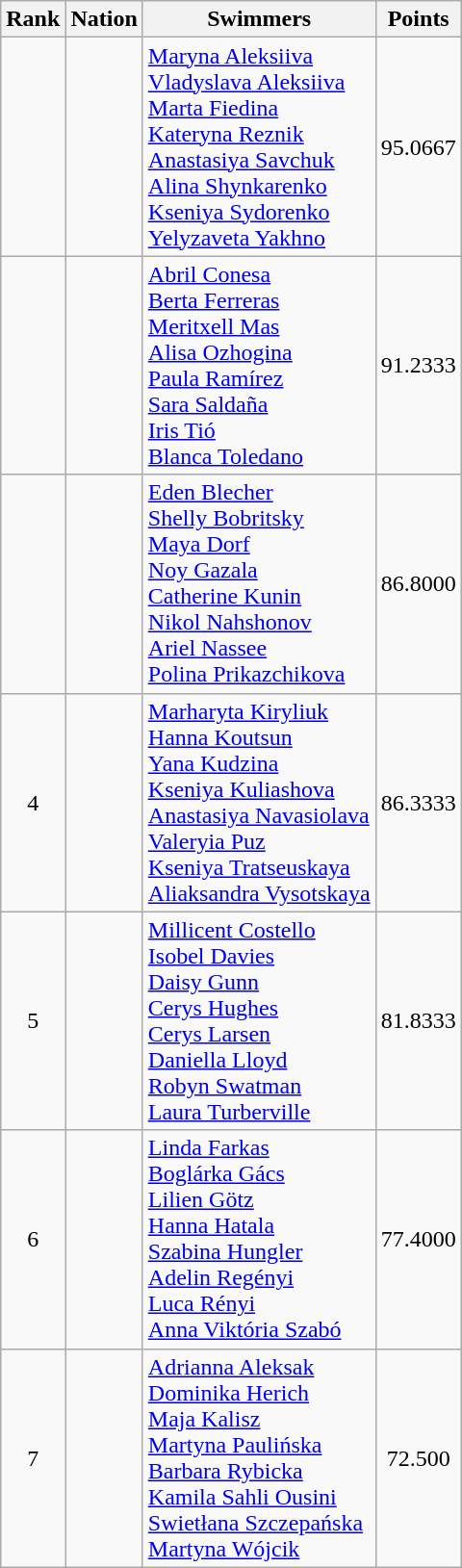<table class="wikitable sortable" style="text-align:center">
<tr>
<th>Rank</th>
<th>Nation</th>
<th class=unsortable>Swimmers</th>
<th>Points</th>
</tr>
<tr>
<td></td>
<td align=left></td>
<td align=left><a href='#'>Maryna Aleksiiva</a><br><a href='#'>Vladyslava Aleksiiva</a><br><a href='#'>Marta Fiedina</a><br><a href='#'>Kateryna Reznik</a><br><a href='#'>Anastasiya Savchuk</a><br><a href='#'>Alina Shynkarenko</a><br><a href='#'>Kseniya Sydorenko</a><br><a href='#'>Yelyzaveta Yakhno</a></td>
<td>95.0667</td>
</tr>
<tr>
<td></td>
<td align=left></td>
<td align=left><a href='#'>Abril Conesa</a><br><a href='#'>Berta Ferreras</a><br><a href='#'>Meritxell Mas</a><br><a href='#'>Alisa Ozhogina</a><br><a href='#'>Paula Ramírez</a><br><a href='#'>Sara Saldaña</a><br><a href='#'>Iris Tió</a><br><a href='#'>Blanca Toledano</a></td>
<td>91.2333</td>
</tr>
<tr>
<td></td>
<td align=left></td>
<td align=left><a href='#'>Eden Blecher</a><br><a href='#'>Shelly Bobritsky</a><br><a href='#'>Maya Dorf</a><br><a href='#'>Noy Gazala</a><br><a href='#'>Catherine Kunin</a><br><a href='#'>Nikol Nahshonov</a><br><a href='#'>Ariel Nassee</a><br><a href='#'>Polina Prikazchikova</a></td>
<td>86.8000</td>
</tr>
<tr>
<td>4</td>
<td align=left></td>
<td align=left><a href='#'>Marharyta Kiryliuk</a><br><a href='#'>Hanna Koutsun</a><br><a href='#'>Yana Kudzina</a><br><a href='#'>Kseniya Kuliashova</a><br><a href='#'>Anastasiya Navasiolava</a><br><a href='#'>Valeryia Puz</a><br><a href='#'>Kseniya Tratseuskaya</a><br><a href='#'>Aliaksandra Vysotskaya</a></td>
<td>86.3333</td>
</tr>
<tr>
<td>5</td>
<td align=left></td>
<td align=left><a href='#'>Millicent Costello</a><br><a href='#'>Isobel Davies</a><br><a href='#'>Daisy Gunn</a><br><a href='#'>Cerys Hughes</a><br><a href='#'>Cerys Larsen</a><br><a href='#'>Daniella Lloyd</a><br><a href='#'>Robyn Swatman</a><br><a href='#'>Laura Turberville</a></td>
<td>81.8333</td>
</tr>
<tr>
<td>6</td>
<td align=left></td>
<td align=left><a href='#'>Linda Farkas</a><br><a href='#'>Boglárka Gács</a><br><a href='#'>Lilien Götz</a><br><a href='#'>Hanna Hatala</a><br><a href='#'>Szabina Hungler</a><br><a href='#'>Adelin Regényi</a><br><a href='#'>Luca Rényi</a><br><a href='#'>Anna Viktória Szabó</a></td>
<td>77.4000</td>
</tr>
<tr>
<td>7</td>
<td align=left></td>
<td align=left><a href='#'>Adrianna Aleksak</a><br><a href='#'>Dominika Herich</a><br><a href='#'>Maja Kalisz</a><br><a href='#'>Martyna Paulińska</a><br><a href='#'>Barbara Rybicka</a><br><a href='#'>Kamila Sahli Ousini</a><br><a href='#'>Swietłana Szczepańska</a><br><a href='#'>Martyna Wójcik</a></td>
<td>72.500</td>
</tr>
</table>
